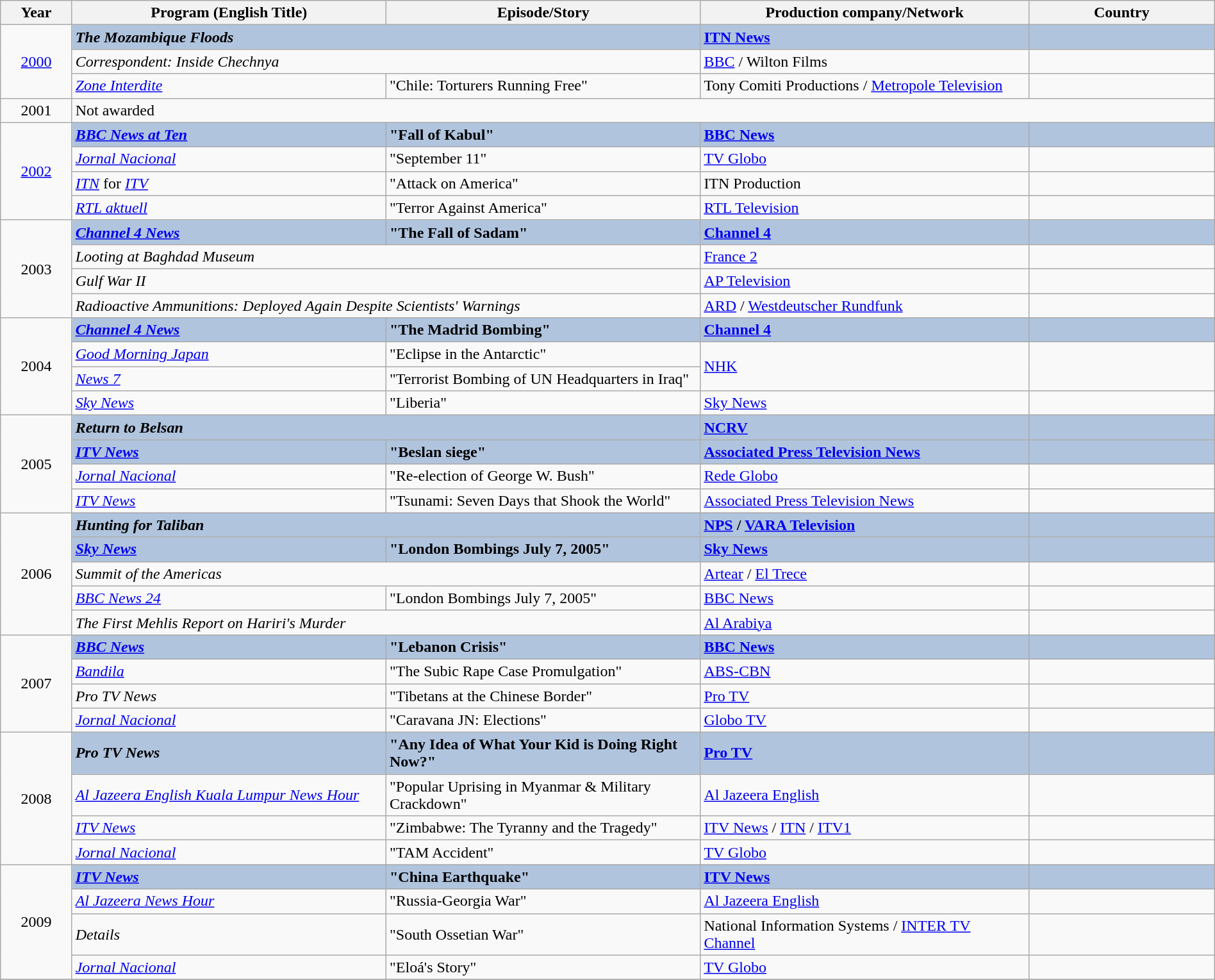<table class="wikitable" width="100%" border="1" cellpadding="5" cellspacing="0">
<tr>
<th width=5%>Year</th>
<th width=22%>Program (English Title)</th>
<th width=22%>Episode/Story</th>
<th width=23%><strong>Production company/Network</strong></th>
<th width=13%><strong>Country</strong></th>
</tr>
<tr>
<td rowspan="3" style="text-align:center;"><a href='#'>2000</a><br></td>
<td colspan="2" style="background:#B0C4DE;"><strong><em>The Mozambique Floods</em></strong></td>
<td style="background:#B0C4DE;"><strong><a href='#'>ITN News</a></strong></td>
<td style="background:#B0C4DE;"><strong></strong></td>
</tr>
<tr>
<td colspan="2"><em>Correspondent: Inside Chechnya</em></td>
<td><a href='#'>BBC</a> / Wilton Films</td>
<td></td>
</tr>
<tr>
<td><em><a href='#'>Zone Interdite</a></em></td>
<td>"Chile: Torturers Running Free"</td>
<td>Tony Comiti Productions / <a href='#'>Metropole Television</a></td>
<td></td>
</tr>
<tr>
<td style="text-align:center;">2001<br></td>
<td colspan="4">Not awarded</td>
</tr>
<tr>
<td rowspan="4" style="text-align:center;"><a href='#'>2002</a><br></td>
<td style="background:#B0C4DE;"><strong><em><a href='#'>BBC News at Ten</a></em></strong></td>
<td style="background:#B0C4DE;"><strong>"Fall of Kabul"</strong></td>
<td style="background:#B0C4DE;"><strong><a href='#'>BBC News</a></strong></td>
<td style="background:#B0C4DE;"><strong></strong></td>
</tr>
<tr>
<td><em><a href='#'>Jornal Nacional</a></em></td>
<td>"September 11"</td>
<td><a href='#'>TV Globo</a></td>
<td></td>
</tr>
<tr>
<td><em><a href='#'>ITN</a></em> for <em><a href='#'>ITV</a></em></td>
<td>"Attack on America"</td>
<td>ITN Production</td>
<td></td>
</tr>
<tr>
<td><em><a href='#'>RTL aktuell</a></em></td>
<td>"Terror Against America"</td>
<td><a href='#'>RTL Television</a></td>
<td></td>
</tr>
<tr>
<td rowspan="4" style="text-align:center;">2003<br></td>
<td style="background:#B0C4DE;"><strong><em><a href='#'>Channel 4 News</a></em></strong></td>
<td style="background:#B0C4DE;"><strong>"The Fall of Sadam"</strong></td>
<td style="background:#B0C4DE;"><strong><a href='#'>Channel 4</a></strong></td>
<td style="background:#B0C4DE;"><strong></strong></td>
</tr>
<tr>
<td colspan="2"><em>Looting at Baghdad Museum</em></td>
<td><a href='#'>France 2</a></td>
<td></td>
</tr>
<tr>
<td colspan="2"><em>Gulf War II</em></td>
<td><a href='#'>AP Television</a></td>
<td></td>
</tr>
<tr>
<td colspan="2"><em>Radioactive Ammunitions: Deployed Again Despite Scientists' Warnings</em></td>
<td><a href='#'>ARD</a> / <a href='#'>Westdeutscher Rundfunk</a></td>
<td></td>
</tr>
<tr>
<td rowspan="4" style="text-align:center;">2004<br></td>
<td style="background:#B0C4DE;"><strong><em><a href='#'>Channel 4 News</a></em></strong></td>
<td style="background:#B0C4DE;"><strong>"The Madrid Bombing"</strong></td>
<td style="background:#B0C4DE;"><strong><a href='#'>Channel 4</a></strong></td>
<td style="background:#B0C4DE;"><strong></strong></td>
</tr>
<tr>
<td><em><a href='#'>Good Morning Japan</a></em></td>
<td>"Eclipse in the Antarctic"</td>
<td rowspan="2"><a href='#'>NHK</a></td>
<td rowspan="2"></td>
</tr>
<tr>
<td><em><a href='#'>News 7</a></em></td>
<td>"Terrorist Bombing of UN Headquarters in Iraq"</td>
</tr>
<tr>
<td><em><a href='#'>Sky News</a></em></td>
<td>"Liberia"</td>
<td><a href='#'>Sky News</a></td>
<td></td>
</tr>
<tr>
<td rowspan="4" style="text-align:center;">2005<br></td>
<td colspan="2" style="background:#B0C4DE;"><strong><em>Return to Belsan</em></strong></td>
<td style="background:#B0C4DE;"><strong><a href='#'>NCRV</a></strong></td>
<td style="background:#B0C4DE;"><strong></strong></td>
</tr>
<tr>
<td style="background:#B0C4DE;"><strong><em><a href='#'>ITV News</a></em></strong></td>
<td style="background:#B0C4DE;"><strong>"Beslan siege"</strong></td>
<td style="background:#B0C4DE;"><strong><a href='#'>Associated Press Television News</a></strong></td>
<td style="background:#B0C4DE;"><strong></strong></td>
</tr>
<tr>
<td><em><a href='#'>Jornal Nacional</a></em></td>
<td>"Re-election of George W. Bush"</td>
<td><a href='#'>Rede Globo</a></td>
<td></td>
</tr>
<tr>
<td><em><a href='#'>ITV News</a></em></td>
<td>"Tsunami: Seven Days that Shook the World"</td>
<td><a href='#'>Associated Press Television News</a></td>
<td></td>
</tr>
<tr>
<td rowspan="5" style="text-align:center;">2006<br></td>
<td colspan="2" style="background:#B0C4DE;"><strong><em>Hunting for Taliban</em></strong></td>
<td style="background:#B0C4DE;"><strong><a href='#'>NPS</a> / <a href='#'>VARA Television</a></strong></td>
<td style="background:#B0C4DE;"><strong></strong></td>
</tr>
<tr>
<td style="background:#B0C4DE;"><strong><em><a href='#'>Sky News</a></em></strong></td>
<td style="background:#B0C4DE;"><strong>"London Bombings July 7, 2005"</strong></td>
<td style="background:#B0C4DE;"><strong><a href='#'>Sky News</a></strong></td>
<td style="background:#B0C4DE;"><strong></strong></td>
</tr>
<tr>
<td colspan="2"><em>Summit of the Americas</em></td>
<td><a href='#'>Artear</a> / <a href='#'>El Trece</a></td>
<td></td>
</tr>
<tr>
<td><em><a href='#'>BBC News 24</a></em></td>
<td>"London Bombings July 7, 2005"</td>
<td><a href='#'>BBC News</a></td>
<td></td>
</tr>
<tr>
<td colspan="2"><em>The First Mehlis Report on Hariri's Murder</em></td>
<td><a href='#'>Al Arabiya</a></td>
<td></td>
</tr>
<tr>
<td rowspan="4" style="text-align:center;">2007<br></td>
<td style="background:#B0C4DE;"><strong><em><a href='#'>BBC News</a></em></strong></td>
<td style="background:#B0C4DE;"><strong>"Lebanon Crisis"</strong></td>
<td style="background:#B0C4DE;"><strong><a href='#'>BBC News</a></strong></td>
<td style="background:#B0C4DE;"><strong></strong></td>
</tr>
<tr>
<td><em><a href='#'>Bandila</a></em></td>
<td>"The Subic Rape Case Promulgation"</td>
<td><a href='#'>ABS-CBN</a></td>
<td></td>
</tr>
<tr>
<td><em>Pro TV News</em></td>
<td>"Tibetans at the Chinese Border"</td>
<td><a href='#'>Pro TV</a></td>
<td></td>
</tr>
<tr>
<td><em><a href='#'>Jornal Nacional</a></em></td>
<td>"Caravana JN: Elections"</td>
<td><a href='#'>Globo TV</a></td>
<td></td>
</tr>
<tr>
<td rowspan="4" style="text-align:center;">2008<br></td>
<td style="background:#B0C4DE;"><strong><em>Pro TV News</em></strong></td>
<td style="background:#B0C4DE;"><strong>"Any Idea of What Your Kid is Doing Right Now?"</strong></td>
<td style="background:#B0C4DE;"><strong><a href='#'>Pro TV</a></strong></td>
<td style="background:#B0C4DE;"><strong></strong></td>
</tr>
<tr>
<td><em><a href='#'>Al Jazeera English Kuala Lumpur News Hour</a></em></td>
<td>"Popular Uprising in Myanmar & Military Crackdown"</td>
<td><a href='#'>Al Jazeera English</a></td>
<td></td>
</tr>
<tr>
<td><em><a href='#'>ITV News</a></em></td>
<td>"Zimbabwe: The Tyranny and the Tragedy"</td>
<td><a href='#'>ITV News</a> / <a href='#'>ITN</a> / <a href='#'>ITV1</a></td>
<td></td>
</tr>
<tr>
<td><em><a href='#'>Jornal Nacional</a></em></td>
<td>"TAM Accident"</td>
<td><a href='#'>TV Globo</a></td>
<td></td>
</tr>
<tr>
<td rowspan="4" style="text-align:center;">2009<br></td>
<td style="background:#B0C4DE;"><strong><em><a href='#'>ITV News</a></em></strong></td>
<td style="background:#B0C4DE;"><strong>"China Earthquake"</strong></td>
<td style="background:#B0C4DE;"><strong><a href='#'>ITV News</a></strong></td>
<td style="background:#B0C4DE;"><strong></strong></td>
</tr>
<tr>
<td><em><a href='#'>Al Jazeera News Hour</a></em></td>
<td>"Russia-Georgia War"</td>
<td><a href='#'>Al Jazeera English</a></td>
<td></td>
</tr>
<tr>
<td><em>Details</em></td>
<td>"South Ossetian War"</td>
<td>National Information Systems / <a href='#'>INTER TV Channel</a></td>
<td></td>
</tr>
<tr>
<td><em><a href='#'>Jornal Nacional</a></em></td>
<td>"Eloá's Story"</td>
<td><a href='#'>TV Globo</a></td>
<td></td>
</tr>
<tr>
</tr>
</table>
